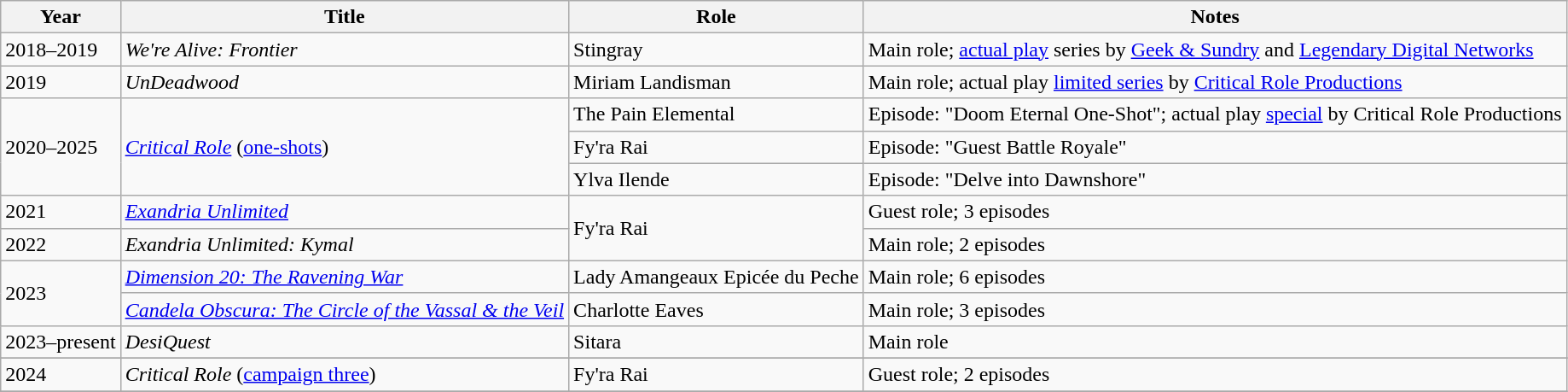<table class="wikitable sortable">
<tr>
<th>Year</th>
<th>Title</th>
<th>Role</th>
<th>Notes</th>
</tr>
<tr>
<td>2018–2019</td>
<td><em>We're Alive: Frontier</em></td>
<td>Stingray</td>
<td>Main role; <a href='#'>actual play</a> series by <a href='#'>Geek & Sundry</a> and <a href='#'>Legendary Digital Networks</a></td>
</tr>
<tr>
<td>2019</td>
<td><em>UnDeadwood</em></td>
<td>Miriam Landisman</td>
<td>Main role; actual play <a href='#'>limited series</a> by <a href='#'>Critical Role Productions</a></td>
</tr>
<tr>
<td rowspan="3">2020–2025</td>
<td rowspan="3"><em><a href='#'>Critical Role</a></em> (<a href='#'>one-shots</a>)</td>
<td>The Pain Elemental</td>
<td>Episode: "Doom Eternal One-Shot"; actual play <a href='#'>special</a> by Critical Role Productions</td>
</tr>
<tr>
<td>Fy'ra Rai</td>
<td>Episode: "Guest Battle Royale"</td>
</tr>
<tr>
<td>Ylva Ilende</td>
<td>Episode: "Delve into Dawnshore"</td>
</tr>
<tr>
<td>2021</td>
<td><em><a href='#'>Exandria Unlimited</a></em></td>
<td rowspan="2">Fy'ra Rai</td>
<td>Guest role; 3 episodes</td>
</tr>
<tr>
<td>2022</td>
<td><em>Exandria Unlimited: Kymal</em></td>
<td>Main role; 2 episodes</td>
</tr>
<tr>
<td rowspan="2">2023</td>
<td><em><a href='#'>Dimension 20: The Ravening War</a></em></td>
<td>Lady Amangeaux Epicée du Peche</td>
<td>Main role; 6 episodes</td>
</tr>
<tr>
<td><em><a href='#'>Candela Obscura: The Circle of the Vassal & the Veil</a></em></td>
<td>Charlotte Eaves</td>
<td>Main role; 3 episodes</td>
</tr>
<tr>
<td>2023–present</td>
<td><em>DesiQuest</em></td>
<td>Sitara</td>
<td>Main role</td>
</tr>
<tr>
</tr>
<tr>
<td>2024</td>
<td><em>Critical Role</em> (<a href='#'>campaign three</a>)</td>
<td>Fy'ra Rai</td>
<td>Guest role; 2 episodes</td>
</tr>
<tr>
</tr>
</table>
